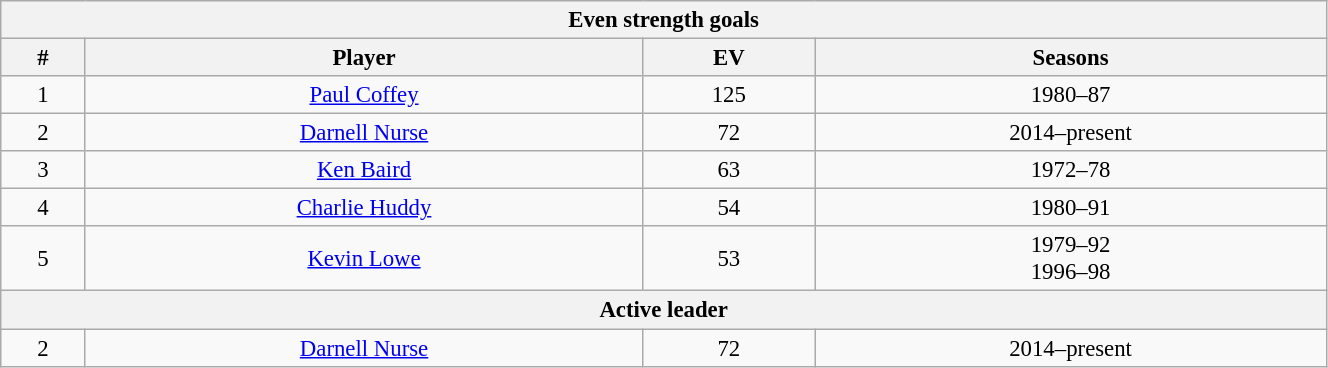<table class="wikitable" style="text-align: center; font-size: 95%" width="70%">
<tr>
<th colspan="4">Even strength goals</th>
</tr>
<tr>
<th>#</th>
<th>Player</th>
<th>EV</th>
<th>Seasons</th>
</tr>
<tr>
<td>1</td>
<td><a href='#'>Paul Coffey</a></td>
<td>125</td>
<td>1980–87</td>
</tr>
<tr>
<td>2</td>
<td><a href='#'>Darnell Nurse</a></td>
<td>72</td>
<td>2014–present</td>
</tr>
<tr>
<td>3</td>
<td><a href='#'>Ken Baird</a></td>
<td>63</td>
<td>1972–78</td>
</tr>
<tr>
<td>4</td>
<td><a href='#'>Charlie Huddy</a></td>
<td>54</td>
<td>1980–91</td>
</tr>
<tr>
<td>5</td>
<td><a href='#'>Kevin Lowe</a></td>
<td>53</td>
<td>1979–92<br>1996–98</td>
</tr>
<tr>
<th colspan="4">Active leader</th>
</tr>
<tr>
<td>2</td>
<td><a href='#'>Darnell Nurse</a></td>
<td>72</td>
<td>2014–present</td>
</tr>
</table>
